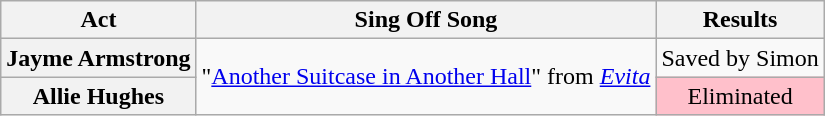<table class="wikitable plainrowheaders" style="text-align:center;">
<tr>
<th scope="col">Act</th>
<th scope="col">Sing Off Song</th>
<th scope="col">Results</th>
</tr>
<tr>
<th scope="row">Jayme Armstrong</th>
<td rowspan="2">"<a href='#'>Another Suitcase in Another Hall</a>" from <em><a href='#'>Evita</a></em></td>
<td>Saved by Simon</td>
</tr>
<tr>
<th scope="row">Allie Hughes</th>
<td style="background:pink;">Eliminated</td>
</tr>
</table>
